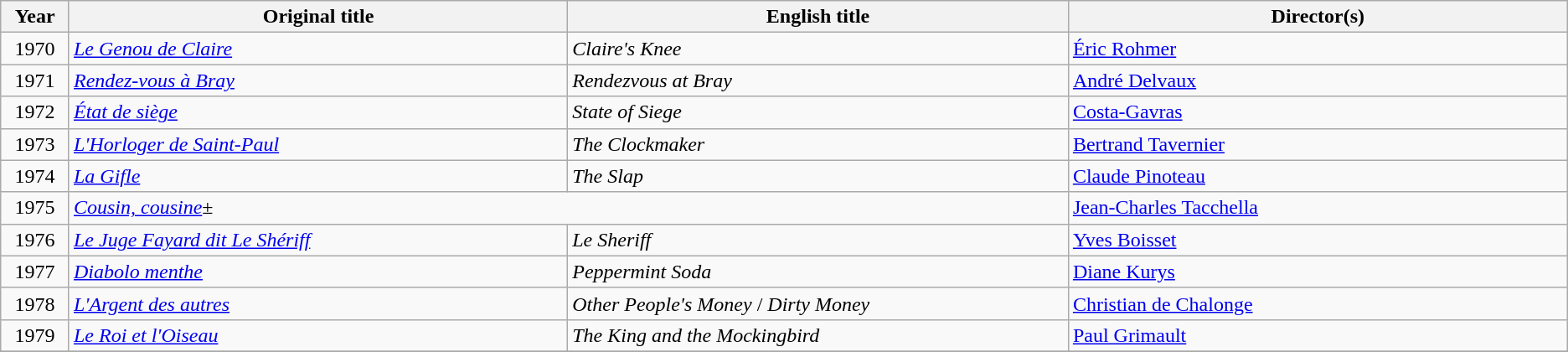<table class="wikitable plainrowheaders">
<tr>
<th scope="col" width="50">Year</th>
<th scope="col" width="450">Original title</th>
<th scope="col" width="450">English title</th>
<th scope="col" width="450">Director(s)</th>
</tr>
<tr>
<td align="center">1970</td>
<td><em><a href='#'>Le Genou de Claire</a></em></td>
<td><em>Claire's Knee</em></td>
<td><a href='#'>Éric Rohmer</a></td>
</tr>
<tr>
<td align="center">1971</td>
<td><em><a href='#'>Rendez-vous à Bray</a></em></td>
<td><em>Rendezvous at Bray</em></td>
<td><a href='#'>André Delvaux</a></td>
</tr>
<tr>
<td align="center">1972</td>
<td><em><a href='#'>État de siège</a></em></td>
<td><em>State of Siege</em></td>
<td><a href='#'>Costa-Gavras</a></td>
</tr>
<tr>
<td align="center">1973</td>
<td><em><a href='#'>L'Horloger de Saint-Paul</a></em></td>
<td><em>The Clockmaker</em></td>
<td><a href='#'>Bertrand Tavernier</a></td>
</tr>
<tr>
<td align="center">1974</td>
<td><em><a href='#'>La Gifle</a></em></td>
<td><em>The Slap</em></td>
<td><a href='#'>Claude Pinoteau</a></td>
</tr>
<tr>
<td align="center">1975</td>
<td colspan="2"><em><a href='#'>Cousin, cousine</a></em>±</td>
<td><a href='#'>Jean-Charles Tacchella</a></td>
</tr>
<tr>
<td align="center">1976</td>
<td><em><a href='#'>Le Juge Fayard dit Le Shériff</a></em></td>
<td><em>Le Sheriff</em></td>
<td><a href='#'>Yves Boisset</a></td>
</tr>
<tr>
<td align="center">1977</td>
<td><em><a href='#'>Diabolo menthe</a></em></td>
<td><em>Peppermint Soda</em></td>
<td><a href='#'>Diane Kurys</a></td>
</tr>
<tr>
<td align="center">1978</td>
<td><em><a href='#'>L'Argent des autres</a></em></td>
<td><em>Other People's Money</em> / <em>Dirty Money</em></td>
<td><a href='#'>Christian de Chalonge</a></td>
</tr>
<tr>
<td align="center">1979</td>
<td><em><a href='#'>Le Roi et l'Oiseau</a></em></td>
<td><em>The King and the Mockingbird</em></td>
<td><a href='#'>Paul Grimault</a></td>
</tr>
<tr>
</tr>
</table>
